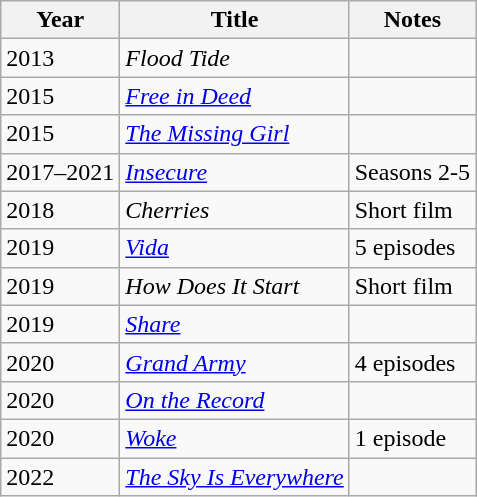<table class="wikitable sortable">
<tr>
<th>Year</th>
<th>Title</th>
<th>Notes</th>
</tr>
<tr>
<td>2013</td>
<td><em>Flood Tide</em></td>
<td></td>
</tr>
<tr>
<td>2015</td>
<td><em><a href='#'>Free in Deed</a></em></td>
<td></td>
</tr>
<tr>
<td>2015</td>
<td><em><a href='#'>The Missing Girl</a></em></td>
<td></td>
</tr>
<tr>
<td>2017–2021</td>
<td><em><a href='#'>Insecure</a></em></td>
<td>Seasons 2-5</td>
</tr>
<tr>
<td>2018</td>
<td><em>Cherries</em></td>
<td>Short film</td>
</tr>
<tr>
<td>2019</td>
<td><em><a href='#'>Vida</a></em></td>
<td>5 episodes</td>
</tr>
<tr>
<td>2019</td>
<td><em>How Does It Start</em></td>
<td>Short film</td>
</tr>
<tr>
<td>2019</td>
<td><em><a href='#'>Share</a></em></td>
<td></td>
</tr>
<tr>
<td>2020</td>
<td><em><a href='#'>Grand Army</a></em></td>
<td>4 episodes</td>
</tr>
<tr>
<td>2020</td>
<td><a href='#'><em>On the Record</em></a></td>
<td></td>
</tr>
<tr>
<td>2020</td>
<td><em><a href='#'>Woke</a></em></td>
<td>1 episode</td>
</tr>
<tr>
<td>2022</td>
<td><em><a href='#'>The Sky Is Everywhere</a></em></td>
<td></td>
</tr>
</table>
